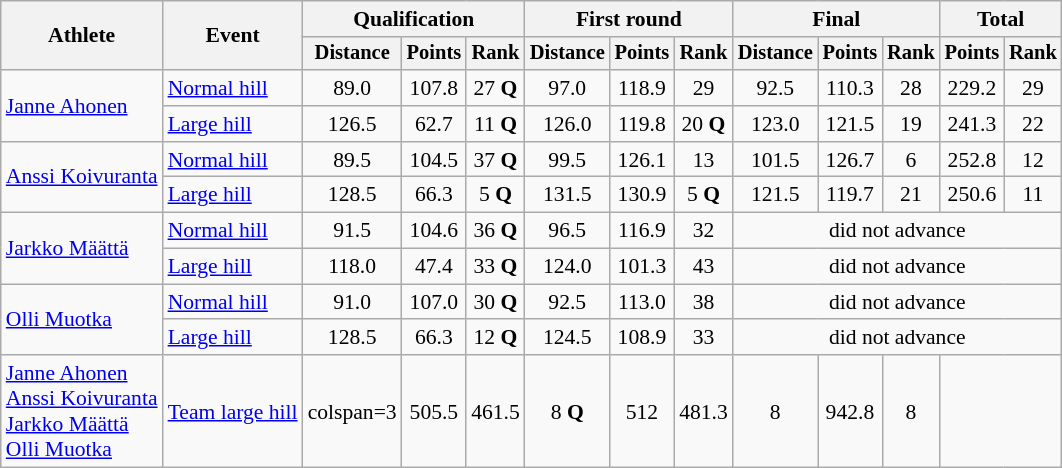<table class="wikitable" style="font-size:90%">
<tr>
<th rowspan=2>Athlete</th>
<th rowspan=2>Event</th>
<th colspan=3>Qualification</th>
<th colspan=3>First round</th>
<th colspan=3>Final</th>
<th colspan=2>Total</th>
</tr>
<tr style="font-size:95%">
<th>Distance</th>
<th>Points</th>
<th>Rank</th>
<th>Distance</th>
<th>Points</th>
<th>Rank</th>
<th>Distance</th>
<th>Points</th>
<th>Rank</th>
<th>Points</th>
<th>Rank</th>
</tr>
<tr align=center>
<td align=left rowspan=2><a href='#'>Janne Ahonen</a></td>
<td align=left><a href='#'>Normal hill</a></td>
<td>89.0</td>
<td>107.8</td>
<td>27 <strong>Q</strong></td>
<td>97.0</td>
<td>118.9</td>
<td>29</td>
<td>92.5</td>
<td>110.3</td>
<td>28</td>
<td>229.2</td>
<td>29</td>
</tr>
<tr align=center>
<td align=left><a href='#'>Large hill</a></td>
<td>126.5</td>
<td>62.7</td>
<td>11 <strong>Q</strong></td>
<td>126.0</td>
<td>119.8</td>
<td>20 <strong>Q</strong></td>
<td>123.0</td>
<td>121.5</td>
<td>19</td>
<td>241.3</td>
<td>22</td>
</tr>
<tr align=center>
<td align=left rowspan=2><a href='#'>Anssi Koivuranta</a></td>
<td align=left><a href='#'>Normal hill</a></td>
<td>89.5</td>
<td>104.5</td>
<td>37 <strong>Q</strong></td>
<td>99.5</td>
<td>126.1</td>
<td>13</td>
<td>101.5</td>
<td>126.7</td>
<td>6</td>
<td>252.8</td>
<td>12</td>
</tr>
<tr align=center>
<td align=left><a href='#'>Large hill</a></td>
<td>128.5</td>
<td>66.3</td>
<td>5 <strong>Q</strong></td>
<td>131.5</td>
<td>130.9</td>
<td>5 <strong>Q</strong></td>
<td>121.5</td>
<td>119.7</td>
<td>21</td>
<td>250.6</td>
<td>11</td>
</tr>
<tr align=center>
<td align=left rowspan=2><a href='#'>Jarkko Määttä</a></td>
<td align=left><a href='#'>Normal hill</a></td>
<td>91.5</td>
<td>104.6</td>
<td>36 <strong>Q</strong></td>
<td>96.5</td>
<td>116.9</td>
<td>32</td>
<td colspan=5>did not advance</td>
</tr>
<tr align=center>
<td align=left><a href='#'>Large hill</a></td>
<td>118.0</td>
<td>47.4</td>
<td>33 <strong>Q</strong></td>
<td>124.0</td>
<td>101.3</td>
<td>43</td>
<td colspan=5>did not advance</td>
</tr>
<tr align=center>
<td align=left rowspan=2><a href='#'>Olli Muotka</a></td>
<td align=left><a href='#'>Normal hill</a></td>
<td>91.0</td>
<td>107.0</td>
<td>30 <strong>Q</strong></td>
<td>92.5</td>
<td>113.0</td>
<td>38</td>
<td colspan=5>did not advance</td>
</tr>
<tr align=center>
<td align=left><a href='#'>Large hill</a></td>
<td>128.5</td>
<td>66.3</td>
<td>12 <strong>Q</strong></td>
<td>124.5</td>
<td>108.9</td>
<td>33</td>
<td colspan=5>did not advance</td>
</tr>
<tr align=center>
<td align=left><a href='#'>Janne Ahonen</a><br><a href='#'>Anssi Koivuranta</a><br><a href='#'>Jarkko Määttä</a><br><a href='#'>Olli Muotka</a></td>
<td align=left><a href='#'>Team large hill</a></td>
<td>colspan=3 </td>
<td>505.5</td>
<td>461.5</td>
<td>8 <strong>Q</strong></td>
<td>512</td>
<td>481.3</td>
<td>8</td>
<td>942.8</td>
<td>8</td>
</tr>
</table>
